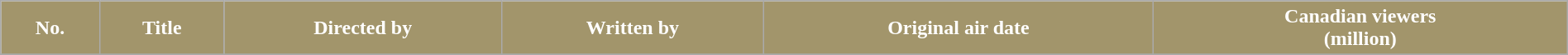<table class="wikitable plainrowheaders" style="width: 100%; margin-right: 0;">
<tr>
<th style="background: #a2956b; color: #ffffff;">No.</th>
<th style="background: #a2956b; color: #ffffff;">Title</th>
<th style="background: #a2956b; color: #ffffff;">Directed by</th>
<th style="background: #a2956b; color: #ffffff;">Written by</th>
<th style="background: #a2956b; color: #ffffff;">Original air date</th>
<th style="background: #a2956b; color: #ffffff;">Canadian viewers<br>(million)</th>
</tr>
<tr>
</tr>
</table>
